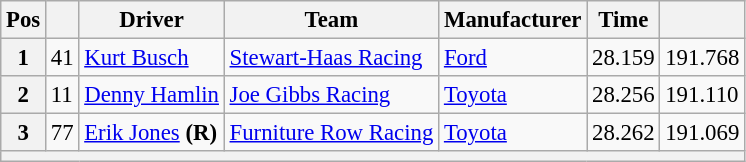<table class="wikitable" style="font-size:95%">
<tr>
<th>Pos</th>
<th></th>
<th>Driver</th>
<th>Team</th>
<th>Manufacturer</th>
<th>Time</th>
<th></th>
</tr>
<tr>
<th>1</th>
<td>41</td>
<td><a href='#'>Kurt Busch</a></td>
<td><a href='#'>Stewart-Haas Racing</a></td>
<td><a href='#'>Ford</a></td>
<td>28.159</td>
<td>191.768</td>
</tr>
<tr>
<th>2</th>
<td>11</td>
<td><a href='#'>Denny Hamlin</a></td>
<td><a href='#'>Joe Gibbs Racing</a></td>
<td><a href='#'>Toyota</a></td>
<td>28.256</td>
<td>191.110</td>
</tr>
<tr>
<th>3</th>
<td>77</td>
<td><a href='#'>Erik Jones</a> <strong>(R)</strong></td>
<td><a href='#'>Furniture Row Racing</a></td>
<td><a href='#'>Toyota</a></td>
<td>28.262</td>
<td>191.069</td>
</tr>
<tr>
<th colspan="7"></th>
</tr>
</table>
